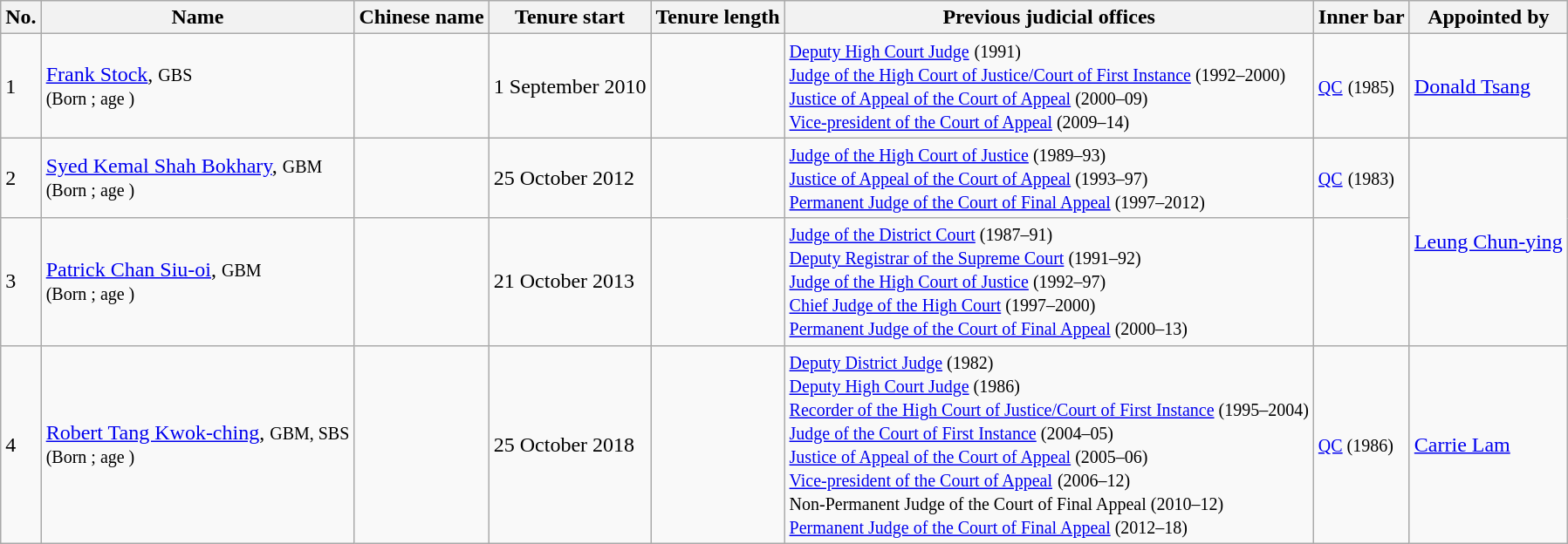<table class="wikitable">
<tr>
<th>No.</th>
<th>Name</th>
<th>Chinese name</th>
<th>Tenure start</th>
<th>Tenure length</th>
<th>Previous judicial offices</th>
<th>Inner bar</th>
<th>Appointed by</th>
</tr>
<tr>
<td>1</td>
<td><a href='#'>Frank Stock</a>, <small>GBS</small><br><small>(Born ; age )</small></td>
<td></td>
<td>1 September 2010</td>
<td></td>
<td><a href='#'><small>Deputy High Court Judge</small></a> <small>(1991)<br><a href='#'>Judge of the High Court of Justice/Court of First Instance</a> (1992–2000)<br><a href='#'>Justice of Appeal of the Court of Appeal</a> (2000–09)<br><a href='#'>Vice-president of the Court of Appeal</a> (2009–14)</small></td>
<td><a href='#'><small>QC</small></a> <small>(1985)</small></td>
<td><a href='#'>Donald Tsang</a></td>
</tr>
<tr>
<td>2</td>
<td><a href='#'>Syed Kemal Shah Bokhary</a>, <small>GBM</small><br><small>(Born ; age )</small></td>
<td></td>
<td>25 October 2012</td>
<td></td>
<td><small><a href='#'>Judge of the High Court of Justice</a> (1989–93)</small><br><small><a href='#'>Justice of Appeal of the Court of Appeal</a> (1993–97)<br><a href='#'>Permanent Judge of the Court of Final Appeal</a> (1997–2012)</small></td>
<td><a href='#'><small>QC</small></a> <small>(1983)</small></td>
<td rowspan="2"><a href='#'>Leung Chun-ying</a></td>
</tr>
<tr>
<td>3</td>
<td><a href='#'>Patrick Chan Siu-oi</a>, <small>GBM</small><br><small>(Born ; age )</small></td>
<td></td>
<td>21 October 2013</td>
<td></td>
<td><small><a href='#'>Judge of the District Court</a> (1987–91)</small><br><small><a href='#'>Deputy Registrar of the Supreme Court</a> (1991–92)</small><br><small><a href='#'>Judge of the High Court of Justice</a> (1992–97)</small><br><small><a href='#'>Chief Judge of the High Court</a> (1997–2000)<br><a href='#'>Permanent Judge of the Court of Final Appeal</a> (2000–13)</small></td>
<td></td>
</tr>
<tr>
<td>4</td>
<td><a href='#'>Robert Tang Kwok-ching</a>, <small>GBM, SBS</small><br><small>(Born ; age )</small></td>
<td></td>
<td>25 October 2018</td>
<td></td>
<td><small><a href='#'>Deputy District Judge</a> (1982)</small><br><small><a href='#'>Deputy High Court Judge</a> (1986)</small><br><small><a href='#'>Recorder of the High Court of Justice/Court of First Instance</a> (1995–2004)</small><br><small><a href='#'>Judge of the Court of First Instance</a> (2004–05)</small><br><small><a href='#'>Justice of Appeal of the Court of Appeal</a> (2005–06)</small><br><small><a href='#'>Vice-president of the Court of Appeal</a></small> <small>(2006–12)</small><br><small>Non-Permanent Judge of the Court of Final Appeal (2010–12)<br><a href='#'>Permanent Judge of the Court of Final Appeal</a> (2012–18)</small></td>
<td><small><a href='#'>QC</a> (1986)</small></td>
<td><a href='#'>Carrie Lam</a></td>
</tr>
</table>
